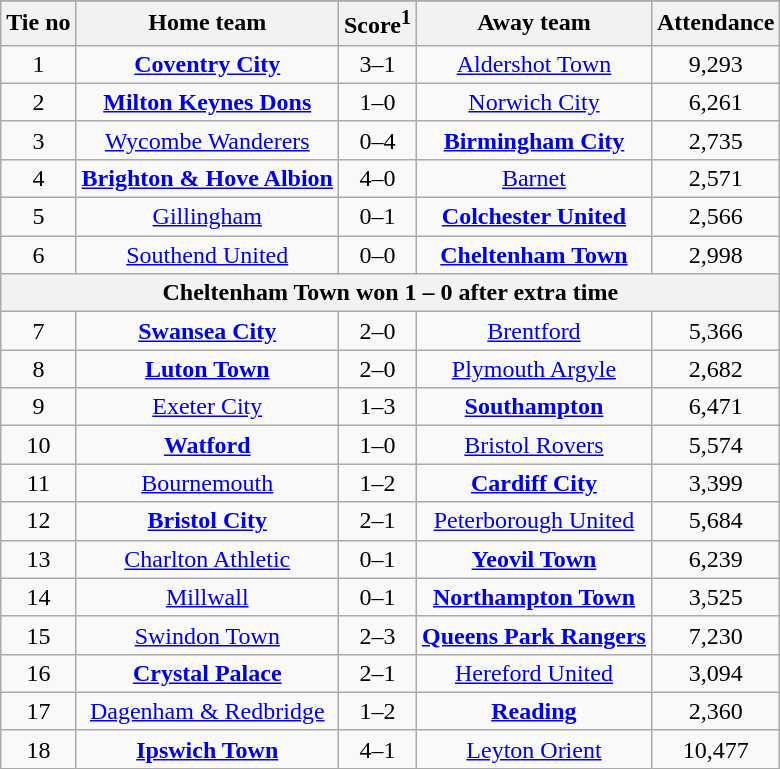<table class="wikitable" style="text-align: center">
<tr>
</tr>
<tr>
<th>Tie no</th>
<th>Home team</th>
<th>Score<sup>1</sup></th>
<th>Away team</th>
<th>Attendance</th>
</tr>
<tr>
<td>1</td>
<td><strong><a href='#'>Coventry City</a></strong></td>
<td>3–1</td>
<td><a href='#'>Aldershot Town</a></td>
<td>9,293</td>
</tr>
<tr>
<td>2</td>
<td><strong><a href='#'>Milton Keynes Dons</a></strong></td>
<td>1–0</td>
<td><a href='#'>Norwich City</a></td>
<td>6,261</td>
</tr>
<tr>
<td>3</td>
<td><a href='#'>Wycombe Wanderers</a></td>
<td>0–4</td>
<td><strong><a href='#'>Birmingham City</a></strong></td>
<td>2,735</td>
</tr>
<tr>
<td>4</td>
<td><strong><a href='#'>Brighton & Hove Albion</a></strong></td>
<td>4–0</td>
<td><a href='#'>Barnet</a></td>
<td>2,571</td>
</tr>
<tr>
<td>5</td>
<td><a href='#'>Gillingham</a></td>
<td>0–1</td>
<td><strong><a href='#'>Colchester United</a></strong></td>
<td>2,566</td>
</tr>
<tr>
<td>6</td>
<td><a href='#'>Southend United</a></td>
<td>0–0</td>
<td><strong><a href='#'>Cheltenham Town</a></strong></td>
<td>2,998</td>
</tr>
<tr>
<th colspan="5">Cheltenham Town won 1 – 0 after extra time</th>
</tr>
<tr>
<td>7</td>
<td><strong><a href='#'>Swansea City</a></strong></td>
<td>2–0</td>
<td><a href='#'>Brentford</a></td>
<td>5,366</td>
</tr>
<tr>
<td>8</td>
<td><strong><a href='#'>Luton Town</a></strong></td>
<td>2–0</td>
<td><a href='#'>Plymouth Argyle</a></td>
<td>2,682</td>
</tr>
<tr>
<td>9</td>
<td><a href='#'>Exeter City</a></td>
<td>1–3</td>
<td><strong><a href='#'>Southampton</a></strong></td>
<td>6,471</td>
</tr>
<tr>
<td>10</td>
<td><strong><a href='#'>Watford</a></strong></td>
<td>1–0</td>
<td><a href='#'>Bristol Rovers</a></td>
<td>5,574</td>
</tr>
<tr>
<td>11</td>
<td><a href='#'>Bournemouth</a></td>
<td>1–2</td>
<td><strong><a href='#'>Cardiff City</a></strong></td>
<td>3,399</td>
</tr>
<tr>
<td>12</td>
<td><strong><a href='#'>Bristol City</a></strong></td>
<td>2–1</td>
<td><a href='#'>Peterborough United</a></td>
<td>5,684</td>
</tr>
<tr>
<td>13</td>
<td><a href='#'>Charlton Athletic</a></td>
<td>0–1</td>
<td><strong><a href='#'>Yeovil Town</a></strong></td>
<td>6,239</td>
</tr>
<tr>
<td>14</td>
<td><a href='#'>Millwall</a></td>
<td>0–1</td>
<td><strong><a href='#'>Northampton Town</a></strong></td>
<td>3,525</td>
</tr>
<tr>
<td>15</td>
<td><a href='#'>Swindon Town</a></td>
<td>2–3</td>
<td><strong><a href='#'>Queens Park Rangers</a></strong></td>
<td>7,230</td>
</tr>
<tr>
<td>16</td>
<td><strong><a href='#'>Crystal Palace</a></strong></td>
<td>2–1</td>
<td><a href='#'>Hereford United</a></td>
<td>3,094</td>
</tr>
<tr>
<td>17</td>
<td><a href='#'>Dagenham & Redbridge</a></td>
<td>1–2</td>
<td><strong><a href='#'>Reading</a></strong></td>
<td>2,360</td>
</tr>
<tr>
<td>18</td>
<td><strong><a href='#'>Ipswich Town</a></strong></td>
<td>4–1</td>
<td><a href='#'>Leyton Orient</a></td>
<td>10,477</td>
</tr>
</table>
